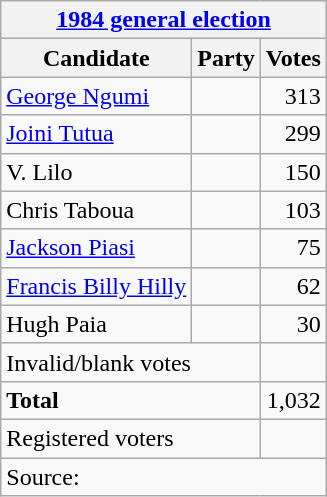<table class=wikitable style=text-align:left>
<tr>
<th colspan=3><a href='#'>1984 general election</a></th>
</tr>
<tr>
<th>Candidate</th>
<th>Party</th>
<th>Votes</th>
</tr>
<tr>
<td><a href='#'>George Ngumi</a></td>
<td></td>
<td align=right>313</td>
</tr>
<tr>
<td><a href='#'>Joini Tutua</a></td>
<td></td>
<td align=right>299</td>
</tr>
<tr>
<td>V. Lilo</td>
<td></td>
<td align=right>150</td>
</tr>
<tr>
<td>Chris Taboua</td>
<td></td>
<td align=right>103</td>
</tr>
<tr>
<td><a href='#'>Jackson Piasi</a></td>
<td></td>
<td align=right>75</td>
</tr>
<tr>
<td><a href='#'>Francis Billy Hilly</a></td>
<td></td>
<td align=right>62</td>
</tr>
<tr>
<td>Hugh Paia</td>
<td></td>
<td align=right>30</td>
</tr>
<tr>
<td colspan=2>Invalid/blank votes</td>
<td></td>
</tr>
<tr>
<td colspan=2><strong>Total</strong></td>
<td align=right>1,032</td>
</tr>
<tr>
<td colspan=2>Registered voters</td>
<td align=right></td>
</tr>
<tr>
<td colspan=3>Source: </td>
</tr>
</table>
